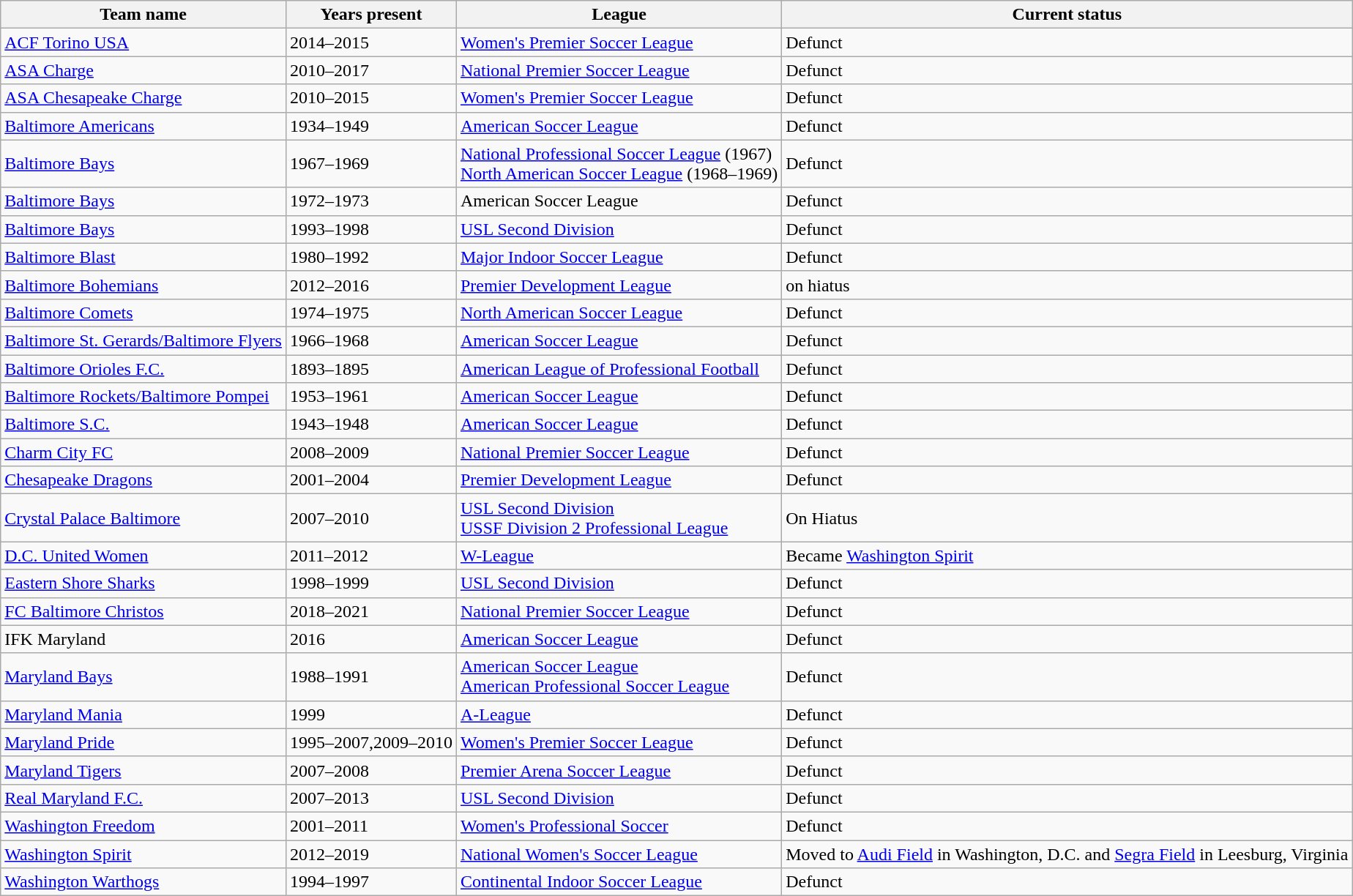<table class="wikitable sortable">
<tr>
<th>Team name</th>
<th>Years present</th>
<th>League</th>
<th>Current status</th>
</tr>
<tr>
<td><a href='#'>ACF Torino USA</a></td>
<td>2014–2015</td>
<td><a href='#'>Women's Premier Soccer League</a></td>
<td>Defunct</td>
</tr>
<tr>
<td><a href='#'>ASA Charge</a></td>
<td>2010–2017</td>
<td><a href='#'>National Premier Soccer League</a></td>
<td>Defunct</td>
</tr>
<tr>
<td><a href='#'>ASA Chesapeake Charge</a></td>
<td>2010–2015</td>
<td><a href='#'>Women's Premier Soccer League</a></td>
<td>Defunct</td>
</tr>
<tr>
<td><a href='#'>Baltimore Americans</a></td>
<td>1934–1949</td>
<td><a href='#'>American Soccer League</a></td>
<td>Defunct</td>
</tr>
<tr>
<td><a href='#'>Baltimore Bays</a></td>
<td>1967–1969</td>
<td><a href='#'>National Professional Soccer League</a> (1967)<br><a href='#'>North American Soccer League</a> (1968–1969)</td>
<td>Defunct</td>
</tr>
<tr>
<td><a href='#'>Baltimore Bays</a></td>
<td>1972–1973</td>
<td>American Soccer League</td>
<td>Defunct</td>
</tr>
<tr>
<td><a href='#'>Baltimore Bays</a></td>
<td>1993–1998</td>
<td><a href='#'>USL Second Division</a></td>
<td>Defunct</td>
</tr>
<tr>
<td><a href='#'>Baltimore Blast</a></td>
<td>1980–1992</td>
<td><a href='#'>Major Indoor Soccer League</a></td>
<td>Defunct</td>
</tr>
<tr>
<td><a href='#'>Baltimore Bohemians</a></td>
<td>2012–2016</td>
<td><a href='#'>Premier Development League</a></td>
<td>on hiatus</td>
</tr>
<tr>
<td><a href='#'>Baltimore Comets</a></td>
<td>1974–1975</td>
<td><a href='#'>North American Soccer League</a></td>
<td>Defunct</td>
</tr>
<tr>
<td><a href='#'>Baltimore St. Gerards/Baltimore Flyers</a></td>
<td>1966–1968</td>
<td><a href='#'>American Soccer League</a></td>
<td>Defunct</td>
</tr>
<tr>
<td><a href='#'>Baltimore Orioles F.C.</a></td>
<td>1893–1895</td>
<td><a href='#'>American League of Professional Football</a></td>
<td>Defunct</td>
</tr>
<tr>
<td><a href='#'>Baltimore Rockets/Baltimore Pompei</a></td>
<td>1953–1961</td>
<td><a href='#'>American Soccer League</a></td>
<td>Defunct</td>
</tr>
<tr>
<td><a href='#'>Baltimore S.C.</a></td>
<td>1943–1948</td>
<td><a href='#'>American Soccer League</a></td>
<td>Defunct</td>
</tr>
<tr>
<td><a href='#'>Charm City FC</a></td>
<td>2008–2009</td>
<td><a href='#'>National Premier Soccer League</a></td>
<td>Defunct</td>
</tr>
<tr>
<td><a href='#'>Chesapeake Dragons</a></td>
<td>2001–2004</td>
<td><a href='#'>Premier Development League</a></td>
<td>Defunct</td>
</tr>
<tr>
<td><a href='#'>Crystal Palace Baltimore</a></td>
<td>2007–2010</td>
<td><a href='#'>USL Second Division</a><br><a href='#'>USSF Division 2 Professional League</a></td>
<td>On Hiatus</td>
</tr>
<tr>
<td><a href='#'>D.C. United Women</a></td>
<td>2011–2012</td>
<td><a href='#'>W-League</a></td>
<td>Became <a href='#'>Washington Spirit</a></td>
</tr>
<tr>
<td><a href='#'>Eastern Shore Sharks</a></td>
<td>1998–1999</td>
<td><a href='#'>USL Second Division</a></td>
<td>Defunct</td>
</tr>
<tr>
<td><a href='#'>FC Baltimore Christos</a></td>
<td>2018–2021</td>
<td><a href='#'>National Premier Soccer League</a></td>
<td>Defunct</td>
</tr>
<tr>
<td>IFK Maryland</td>
<td>2016</td>
<td><a href='#'>American Soccer League</a></td>
<td>Defunct</td>
</tr>
<tr>
<td><a href='#'>Maryland Bays</a></td>
<td>1988–1991</td>
<td><a href='#'>American Soccer League</a><br><a href='#'>American Professional Soccer League</a></td>
<td>Defunct</td>
</tr>
<tr>
<td><a href='#'>Maryland Mania</a></td>
<td>1999</td>
<td><a href='#'>A-League</a></td>
<td>Defunct</td>
</tr>
<tr>
<td><a href='#'>Maryland Pride</a></td>
<td>1995–2007,2009–2010</td>
<td><a href='#'>Women's Premier Soccer League</a></td>
<td>Defunct</td>
</tr>
<tr>
<td><a href='#'>Maryland Tigers</a></td>
<td>2007–2008</td>
<td><a href='#'>Premier Arena Soccer League</a></td>
<td>Defunct</td>
</tr>
<tr>
<td><a href='#'>Real Maryland F.C.</a></td>
<td>2007–2013</td>
<td><a href='#'>USL Second Division</a></td>
<td>Defunct</td>
</tr>
<tr>
<td><a href='#'>Washington Freedom</a></td>
<td>2001–2011</td>
<td><a href='#'>Women's Professional Soccer</a></td>
<td>Defunct</td>
</tr>
<tr>
<td><a href='#'>Washington Spirit</a></td>
<td>2012–2019</td>
<td><a href='#'>National Women's Soccer League</a></td>
<td>Moved to <a href='#'>Audi Field</a> in Washington, D.C. and <a href='#'>Segra Field</a> in Leesburg, Virginia</td>
</tr>
<tr>
<td><a href='#'>Washington Warthogs</a></td>
<td>1994–1997</td>
<td><a href='#'>Continental Indoor Soccer League</a></td>
<td>Defunct</td>
</tr>
</table>
